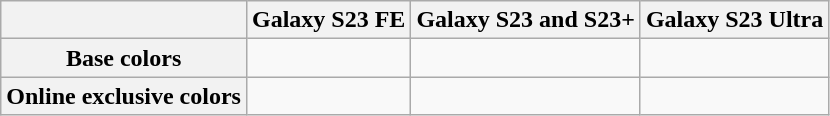<table class="wikitable">
<tr>
<th></th>
<th>Galaxy S23 FE</th>
<th>Galaxy S23 and S23+</th>
<th>Galaxy S23 Ultra</th>
</tr>
<tr>
<th>Base colors</th>
<td></td>
<td></td>
<td></td>
</tr>
<tr>
<th>Online exclusive colors</th>
<td></td>
<td></td>
<td></td>
</tr>
</table>
